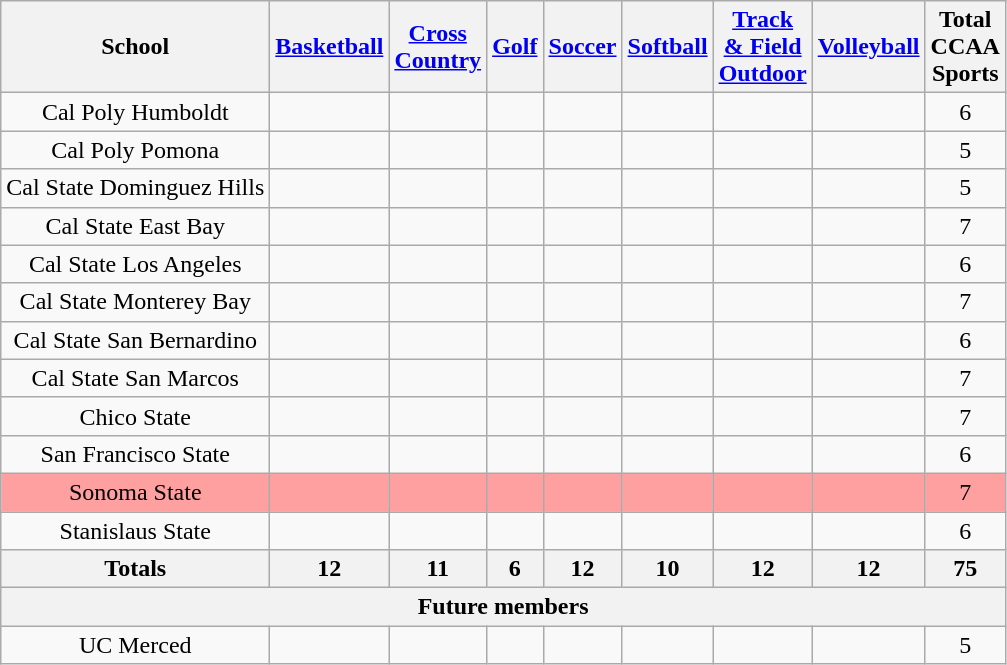<table class="wikitable" style="text-align:center">
<tr>
<th>School</th>
<th><a href='#'>Basketball</a></th>
<th><a href='#'>Cross<br>Country</a></th>
<th><a href='#'>Golf</a></th>
<th><a href='#'>Soccer</a></th>
<th><a href='#'>Softball</a></th>
<th><a href='#'>Track<br>& Field<br>Outdoor</a></th>
<th><a href='#'>Volleyball</a></th>
<th>Total<br>CCAA<br>Sports</th>
</tr>
<tr>
<td>Cal Poly Humboldt</td>
<td></td>
<td></td>
<td></td>
<td></td>
<td></td>
<td></td>
<td></td>
<td>6</td>
</tr>
<tr>
<td>Cal Poly Pomona</td>
<td></td>
<td></td>
<td></td>
<td></td>
<td></td>
<td></td>
<td></td>
<td>5</td>
</tr>
<tr>
<td>Cal State Dominguez Hills</td>
<td></td>
<td></td>
<td></td>
<td></td>
<td></td>
<td></td>
<td></td>
<td>5</td>
</tr>
<tr>
<td>Cal State East Bay</td>
<td></td>
<td></td>
<td></td>
<td></td>
<td></td>
<td></td>
<td></td>
<td>7</td>
</tr>
<tr>
<td>Cal State Los Angeles</td>
<td></td>
<td></td>
<td></td>
<td></td>
<td></td>
<td></td>
<td></td>
<td>6</td>
</tr>
<tr>
<td>Cal State Monterey Bay</td>
<td></td>
<td></td>
<td></td>
<td></td>
<td></td>
<td></td>
<td></td>
<td>7</td>
</tr>
<tr>
<td>Cal State San Bernardino</td>
<td></td>
<td></td>
<td></td>
<td></td>
<td></td>
<td></td>
<td></td>
<td>6</td>
</tr>
<tr>
<td>Cal State San Marcos</td>
<td></td>
<td></td>
<td></td>
<td></td>
<td></td>
<td></td>
<td></td>
<td>7</td>
</tr>
<tr>
<td>Chico State</td>
<td></td>
<td></td>
<td></td>
<td></td>
<td></td>
<td></td>
<td></td>
<td>7</td>
</tr>
<tr>
<td>San Francisco State</td>
<td></td>
<td></td>
<td></td>
<td></td>
<td></td>
<td></td>
<td></td>
<td>6</td>
</tr>
<tr bgcolor=#ffa0a0>
<td>Sonoma State</td>
<td></td>
<td></td>
<td></td>
<td></td>
<td></td>
<td></td>
<td></td>
<td>7</td>
</tr>
<tr>
<td>Stanislaus State</td>
<td></td>
<td></td>
<td></td>
<td></td>
<td></td>
<td></td>
<td></td>
<td>6</td>
</tr>
<tr>
<th><strong>Totals</strong></th>
<th>12</th>
<th>11</th>
<th>6</th>
<th>12</th>
<th>10</th>
<th>12</th>
<th>12</th>
<th>75</th>
</tr>
<tr>
<th colspan=9 align=center>Future members</th>
</tr>
<tr>
<td>UC Merced</td>
<td></td>
<td></td>
<td></td>
<td></td>
<td></td>
<td></td>
<td></td>
<td>5</td>
</tr>
</table>
